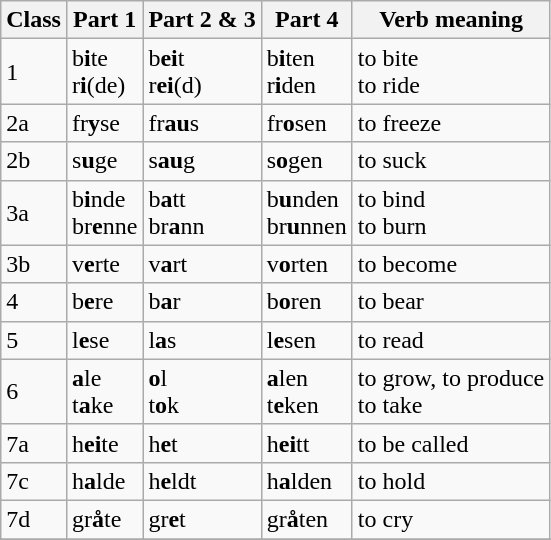<table class="wikitable">
<tr>
<th>Class</th>
<th>Part 1</th>
<th>Part 2 & 3</th>
<th>Part 4</th>
<th>Verb meaning</th>
</tr>
<tr>
<td>1</td>
<td>b<strong>i</strong>te<br>r<strong>i</strong>(de)</td>
<td>b<strong>ei</strong>t<br>r<strong>ei</strong>(d)</td>
<td>b<strong>i</strong>ten<br>r<strong>i</strong>den</td>
<td>to bite<br> to ride</td>
</tr>
<tr>
<td>2a</td>
<td>fr<strong>y</strong>se</td>
<td>fr<strong>au</strong>s</td>
<td>fr<strong>o</strong>sen</td>
<td>to freeze</td>
</tr>
<tr>
<td>2b</td>
<td>s<strong>u</strong>ge</td>
<td>s<strong>au</strong>g</td>
<td>s<strong>o</strong>gen</td>
<td>to suck</td>
</tr>
<tr>
<td>3a</td>
<td>b<strong>i</strong>nde<br>br<strong>e</strong>nne</td>
<td>b<strong>a</strong>tt<br>br<strong>a</strong>nn</td>
<td>b<strong>u</strong>nden<br>br<strong>u</strong>nnen</td>
<td>to bind<br> to burn</td>
</tr>
<tr>
<td>3b</td>
<td>v<strong>e</strong>rte</td>
<td>v<strong>a</strong>rt</td>
<td>v<strong>o</strong>rten</td>
<td>to become</td>
</tr>
<tr>
<td>4</td>
<td>b<strong>e</strong>re</td>
<td>b<strong>a</strong>r</td>
<td>b<strong>o</strong>ren</td>
<td>to bear</td>
</tr>
<tr>
<td>5</td>
<td>l<strong>e</strong>se</td>
<td>l<strong>a</strong>s</td>
<td>l<strong>e</strong>sen</td>
<td>to read</td>
</tr>
<tr>
<td>6</td>
<td><strong>a</strong>le<br>t<strong>a</strong>ke</td>
<td><strong>o</strong>l<br>t<strong>o</strong>k</td>
<td><strong>a</strong>len<br>t<strong>e</strong>ken</td>
<td>to grow, to produce<br> to take</td>
</tr>
<tr>
<td>7a</td>
<td>h<strong>ei</strong>te</td>
<td>h<strong>e</strong>t</td>
<td>h<strong>ei</strong>tt</td>
<td>to be called</td>
</tr>
<tr>
<td>7c</td>
<td>h<strong>a</strong>lde</td>
<td>h<strong>e</strong>ldt</td>
<td>h<strong>a</strong>lden</td>
<td>to hold</td>
</tr>
<tr>
<td>7d</td>
<td>gr<strong>å</strong>te</td>
<td>gr<strong>e</strong>t</td>
<td>gr<strong>å</strong>ten</td>
<td>to cry</td>
</tr>
<tr>
</tr>
</table>
